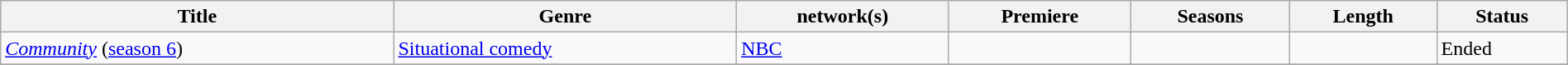<table class="wikitable sortable" style="width:100%;">
<tr>
<th>Title</th>
<th>Genre</th>
<th> network(s)</th>
<th>Premiere</th>
<th>Seasons</th>
<th>Length</th>
<th>Status</th>
</tr>
<tr>
<td><em><a href='#'>Community</a></em> (<a href='#'>season 6</a>)</td>
<td><a href='#'>Situational comedy</a></td>
<td><a href='#'>NBC</a></td>
<td></td>
<td></td>
<td></td>
<td>Ended</td>
</tr>
<tr>
</tr>
</table>
